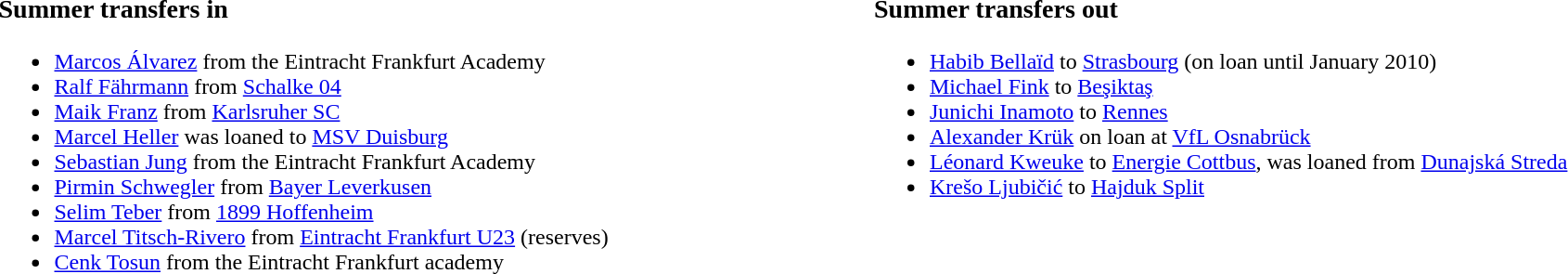<table width=100%>
<tr>
<td width=50% valign=top><br><h3>Summer transfers in</h3><ul><li><a href='#'>Marcos Álvarez</a> from the Eintracht Frankfurt Academy</li><li><a href='#'>Ralf Fährmann</a> from <a href='#'>Schalke 04</a></li><li><a href='#'>Maik Franz</a> from <a href='#'>Karlsruher SC</a></li><li><a href='#'>Marcel Heller</a> was loaned to <a href='#'>MSV Duisburg</a></li><li><a href='#'>Sebastian Jung</a> from the Eintracht Frankfurt Academy</li><li><a href='#'>Pirmin Schwegler</a> from <a href='#'>Bayer Leverkusen</a></li><li><a href='#'>Selim Teber</a> from <a href='#'>1899 Hoffenheim</a></li><li><a href='#'>Marcel Titsch-Rivero</a> from <a href='#'>Eintracht Frankfurt U23</a> (reserves)</li><li><a href='#'>Cenk Tosun</a> from the Eintracht Frankfurt academy</li></ul></td>
<td width=50% valign=top><br><h3>Summer transfers out</h3><ul><li><a href='#'>Habib Bellaïd</a> to <a href='#'>Strasbourg</a> (on loan until January 2010)</li><li><a href='#'>Michael Fink</a> to <a href='#'>Beşiktaş</a></li><li><a href='#'>Junichi Inamoto</a> to <a href='#'>Rennes</a></li><li><a href='#'>Alexander Krük</a> on loan at <a href='#'>VfL Osnabrück</a></li><li><a href='#'>Léonard Kweuke</a> to <a href='#'>Energie Cottbus</a>, was loaned from <a href='#'>Dunajská Streda</a></li><li><a href='#'>Krešo Ljubičić</a> to <a href='#'>Hajduk Split</a></li></ul></td>
<td width=50% valign=top></td>
</tr>
</table>
